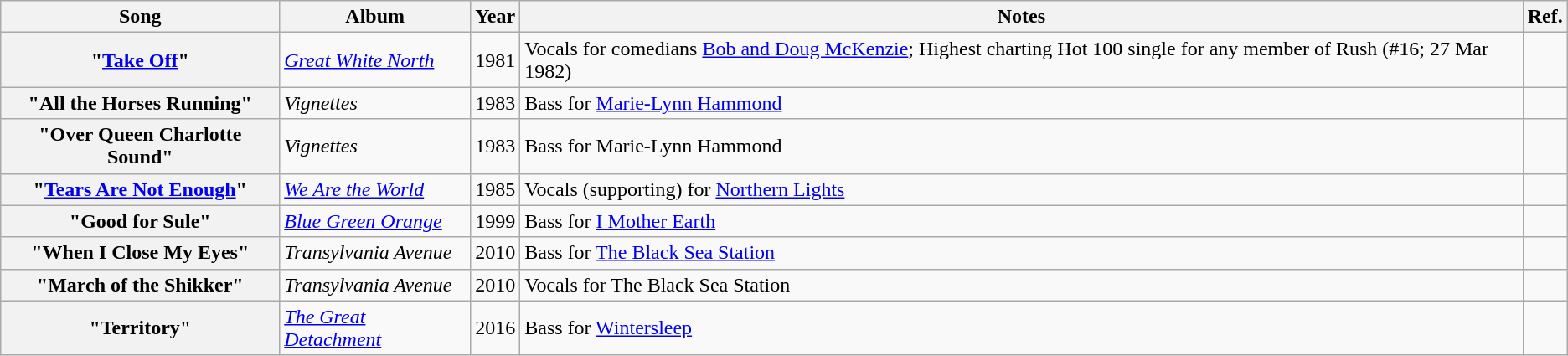<table class="wikitable sortable plainrowheaders" style="text-align:left;">
<tr>
<th scope="col">Song</th>
<th scope="col">Album</th>
<th scope="col">Year</th>
<th scope="col" class="unsortable">Notes</th>
<th scope="col" class="unsortable">Ref.</th>
</tr>
<tr>
<th scope="row">"<a href='#'>Take Off</a>"</th>
<td><em><a href='#'>Great White North</a></em></td>
<td>1981</td>
<td>Vocals for comedians <a href='#'>Bob and Doug McKenzie</a>; Highest charting Hot 100 single for any member of Rush (#16; 27 Mar 1982)</td>
<td></td>
</tr>
<tr>
<th scope="row">"All the Horses Running"</th>
<td><em>Vignettes</em></td>
<td>1983</td>
<td>Bass for <a href='#'>Marie-Lynn Hammond</a></td>
<td></td>
</tr>
<tr>
<th scope="row">"Over Queen Charlotte Sound"</th>
<td><em>Vignettes</em></td>
<td>1983</td>
<td>Bass for Marie-Lynn Hammond</td>
<td></td>
</tr>
<tr>
<th scope="row">"<a href='#'>Tears Are Not Enough</a>"</th>
<td><em><a href='#'>We Are the World</a></em></td>
<td>1985</td>
<td>Vocals (supporting) for <a href='#'>Northern Lights</a></td>
<td></td>
</tr>
<tr>
<th scope="row">"Good for Sule"</th>
<td><em><a href='#'>Blue Green Orange</a></em></td>
<td>1999</td>
<td>Bass for <a href='#'>I Mother Earth</a></td>
<td></td>
</tr>
<tr>
<th scope="row">"When I Close My Eyes"</th>
<td><em>Transylvania Avenue</em></td>
<td>2010</td>
<td>Bass for <a href='#'>The Black Sea Station</a></td>
<td></td>
</tr>
<tr>
<th scope="row">"March of the Shikker"</th>
<td><em>Transylvania Avenue</em></td>
<td>2010</td>
<td>Vocals for The Black Sea Station</td>
<td></td>
</tr>
<tr>
<th scope="row">"Territory"</th>
<td><em><a href='#'>The Great Detachment</a></em></td>
<td>2016</td>
<td>Bass for <a href='#'>Wintersleep</a></td>
<td></td>
</tr>
</table>
